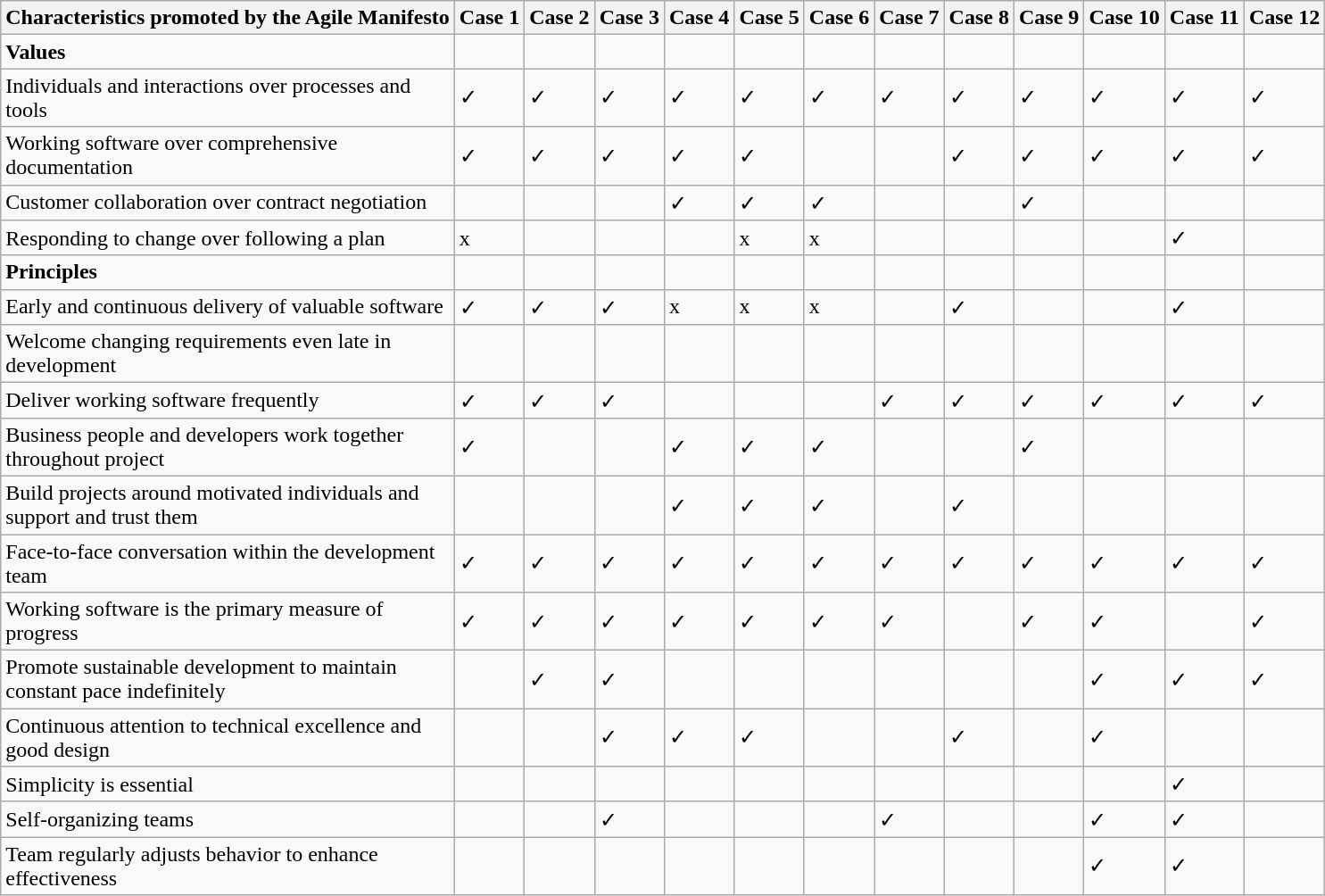<table class="wikitable">
<tr>
<th><strong>Characteristics promoted by the Agile Manifesto</strong></th>
<th>Case 1</th>
<th>Case 2</th>
<th>Case 3</th>
<th>Case 4</th>
<th>Case 5</th>
<th>Case 6</th>
<th>Case 7</th>
<th>Case 8</th>
<th>Case 9</th>
<th>Case 10</th>
<th>Case 11</th>
<th>Case 12</th>
</tr>
<tr>
<td><strong>Values</strong></td>
<td></td>
<td></td>
<td></td>
<td></td>
<td></td>
<td></td>
<td></td>
<td></td>
<td></td>
<td></td>
<td></td>
<td></td>
</tr>
<tr>
<td>Individuals and interactions over processes and<br>tools</td>
<td>✓</td>
<td>✓</td>
<td>✓</td>
<td>✓</td>
<td>✓</td>
<td>✓</td>
<td>✓</td>
<td>✓</td>
<td>✓</td>
<td>✓</td>
<td>✓</td>
<td>✓</td>
</tr>
<tr>
<td>Working software over comprehensive<br>documentation</td>
<td>✓</td>
<td>✓</td>
<td>✓</td>
<td>✓</td>
<td>✓</td>
<td></td>
<td></td>
<td>✓</td>
<td>✓</td>
<td>✓</td>
<td>✓</td>
<td>✓</td>
</tr>
<tr>
<td>Customer collaboration over contract negotiation</td>
<td></td>
<td></td>
<td></td>
<td>✓</td>
<td>✓</td>
<td>✓</td>
<td></td>
<td></td>
<td>✓</td>
<td></td>
<td></td>
<td></td>
</tr>
<tr>
<td>Responding to change over following a plan</td>
<td>x</td>
<td></td>
<td></td>
<td></td>
<td>x</td>
<td>x</td>
<td></td>
<td></td>
<td></td>
<td></td>
<td>✓</td>
<td></td>
</tr>
<tr>
<td><strong>Principles</strong></td>
<td></td>
<td></td>
<td></td>
<td></td>
<td></td>
<td></td>
<td></td>
<td></td>
<td></td>
<td></td>
<td></td>
<td></td>
</tr>
<tr>
<td>Early and continuous delivery of valuable software</td>
<td>✓</td>
<td>✓</td>
<td>✓</td>
<td>x</td>
<td>x</td>
<td>x</td>
<td></td>
<td>✓</td>
<td></td>
<td></td>
<td>✓</td>
<td></td>
</tr>
<tr>
<td>Welcome changing requirements even late in<br>development</td>
<td></td>
<td></td>
<td></td>
<td></td>
<td></td>
<td></td>
<td></td>
<td></td>
<td></td>
<td></td>
<td></td>
<td></td>
</tr>
<tr>
<td>Deliver working software frequently</td>
<td>✓</td>
<td>✓</td>
<td>✓</td>
<td></td>
<td></td>
<td></td>
<td>✓</td>
<td>✓</td>
<td>✓</td>
<td>✓</td>
<td>✓</td>
<td>✓</td>
</tr>
<tr>
<td>Business people and developers work together<br>throughout project</td>
<td>✓</td>
<td></td>
<td></td>
<td>✓</td>
<td>✓</td>
<td>✓</td>
<td></td>
<td></td>
<td>✓</td>
<td></td>
<td></td>
<td></td>
</tr>
<tr>
<td>Build projects around motivated individuals and<br>support and trust them</td>
<td></td>
<td></td>
<td></td>
<td>✓</td>
<td>✓</td>
<td>✓</td>
<td></td>
<td>✓</td>
<td></td>
<td></td>
<td></td>
<td></td>
</tr>
<tr>
<td>Face-to-face conversation within the development<br>team</td>
<td>✓</td>
<td>✓</td>
<td>✓</td>
<td>✓</td>
<td>✓</td>
<td>✓</td>
<td>✓</td>
<td>✓</td>
<td>✓</td>
<td>✓</td>
<td>✓</td>
<td>✓</td>
</tr>
<tr>
<td>Working software is the primary measure of<br>progress</td>
<td>✓</td>
<td>✓</td>
<td>✓</td>
<td>✓</td>
<td>✓</td>
<td>✓</td>
<td>✓</td>
<td></td>
<td>✓</td>
<td>✓</td>
<td></td>
<td>✓</td>
</tr>
<tr>
<td>Promote sustainable development to maintain<br>constant pace indefinitely</td>
<td></td>
<td>✓</td>
<td>✓</td>
<td></td>
<td></td>
<td></td>
<td></td>
<td></td>
<td></td>
<td>✓</td>
<td>✓</td>
<td>✓</td>
</tr>
<tr>
<td>Continuous attention to technical excellence and<br>good design</td>
<td></td>
<td></td>
<td>✓</td>
<td>✓</td>
<td>✓</td>
<td></td>
<td></td>
<td>✓</td>
<td></td>
<td>✓</td>
<td></td>
<td></td>
</tr>
<tr>
<td>Simplicity is essential</td>
<td></td>
<td></td>
<td></td>
<td></td>
<td></td>
<td></td>
<td></td>
<td></td>
<td></td>
<td></td>
<td>✓</td>
<td></td>
</tr>
<tr>
<td>Self-organizing teams</td>
<td></td>
<td></td>
<td>✓</td>
<td></td>
<td></td>
<td></td>
<td>✓</td>
<td></td>
<td></td>
<td>✓</td>
<td>✓</td>
<td></td>
</tr>
<tr>
<td>Team regularly adjusts behavior to enhance<br>effectiveness</td>
<td></td>
<td></td>
<td></td>
<td></td>
<td></td>
<td></td>
<td></td>
<td></td>
<td></td>
<td>✓</td>
<td>✓</td>
<td></td>
</tr>
</table>
